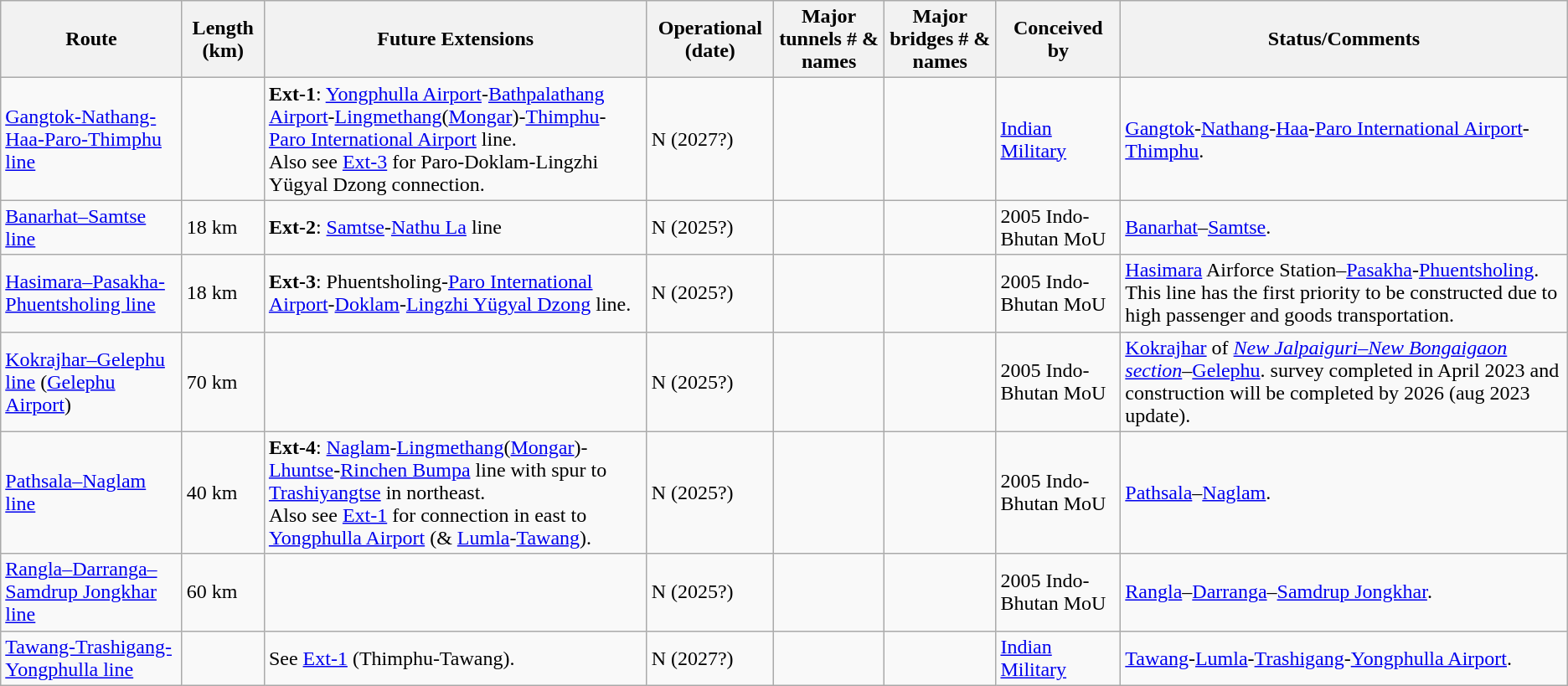<table class="wikitable sortable">
<tr>
<th>Route</th>
<th>Length (km)</th>
<th>Future Extensions</th>
<th>Operational (date)</th>
<th>Major tunnels # & names</th>
<th>Major bridges # & names</th>
<th>Conceived by</th>
<th>Status/Comments</th>
</tr>
<tr>
<td><a href='#'>Gangtok-Nathang-Haa-Paro-Thimphu line</a></td>
<td></td>
<td> <strong>Ext-1</strong>: <a href='#'>Yongphulla Airport</a>-<a href='#'>Bathpalathang Airport</a>-<a href='#'>Lingmethang</a>(<a href='#'>Mongar</a>)-<a href='#'>Thimphu</a>-<a href='#'>Paro International Airport</a> line. <br>Also see <a href='#'>Ext-3</a> for Paro-Doklam-Lingzhi Yügyal Dzong connection.</td>
<td>N (2027?)</td>
<td></td>
<td></td>
<td><a href='#'>Indian Military</a></td>
<td><a href='#'>Gangtok</a>-<a href='#'>Nathang</a>-<a href='#'>Haa</a>-<a href='#'>Paro International Airport</a>-<a href='#'>Thimphu</a>.</td>
</tr>
<tr>
<td><a href='#'>Banarhat–Samtse line</a></td>
<td>18 km</td>
<td> <strong>Ext-2</strong>: <a href='#'>Samtse</a>-<a href='#'>Nathu La</a> line</td>
<td>N (2025?)</td>
<td></td>
<td></td>
<td>2005 Indo-Bhutan MoU</td>
<td><a href='#'>Banarhat</a>–<a href='#'>Samtse</a>.</td>
</tr>
<tr>
<td><a href='#'>Hasimara–Pasakha-Phuentsholing line</a></td>
<td>18 km</td>
<td>  <strong>Ext-3</strong>: Phuentsholing-<a href='#'>Paro International Airport</a>-<a href='#'>Doklam</a>-<a href='#'>Lingzhi Yügyal Dzong</a> line.</td>
<td>N (2025?)</td>
<td></td>
<td></td>
<td>2005 Indo-Bhutan MoU</td>
<td><a href='#'>Hasimara</a> Airforce Station–<a href='#'>Pasakha</a>-<a href='#'>Phuentsholing</a>. This line has the first priority to be constructed due to high passenger and goods transportation.</td>
</tr>
<tr>
<td><a href='#'>Kokrajhar–Gelephu line</a> (<a href='#'>Gelephu Airport</a>)</td>
<td>70 km</td>
<td></td>
<td>N (2025?)</td>
<td></td>
<td></td>
<td>2005 Indo-Bhutan MoU</td>
<td><a href='#'>Kokrajhar</a> of <em><a href='#'>New Jalpaiguri–New Bongaigaon section</a></em>–<a href='#'>Gelephu</a>. survey completed in April 2023 and construction will be completed by 2026 (aug 2023 update).</td>
</tr>
<tr>
<td><a href='#'>Pathsala–Naglam line</a></td>
<td>40 km</td>
<td>  <strong>Ext-4</strong>: <a href='#'>Naglam</a>-<a href='#'>Lingmethang</a>(<a href='#'>Mongar</a>)-<a href='#'>Lhuntse</a>-<a href='#'>Rinchen Bumpa</a> line with spur to <a href='#'>Trashiyangtse</a> in northeast. <br>Also see <a href='#'>Ext-1</a> for connection in east to <a href='#'>Yongphulla Airport</a> (& <a href='#'>Lumla</a>-<a href='#'>Tawang</a>).</td>
<td>N (2025?)</td>
<td></td>
<td></td>
<td>2005 Indo-Bhutan MoU</td>
<td><a href='#'>Pathsala</a>–<a href='#'>Naglam</a>.</td>
</tr>
<tr>
<td><a href='#'>Rangla–Darranga–Samdrup Jongkhar line</a></td>
<td>60 km</td>
<td></td>
<td>N (2025?)</td>
<td></td>
<td></td>
<td>2005 Indo-Bhutan MoU</td>
<td><a href='#'>Rangla</a>–<a href='#'>Darranga</a>–<a href='#'>Samdrup Jongkhar</a>.</td>
</tr>
<tr>
<td><a href='#'>Tawang-Trashigang-Yongphulla line</a></td>
<td></td>
<td>See <a href='#'>Ext-1</a> (Thimphu-Tawang).</td>
<td>N (2027?)</td>
<td></td>
<td></td>
<td><a href='#'>Indian Military</a></td>
<td><a href='#'>Tawang</a>-<a href='#'>Lumla</a>-<a href='#'>Trashigang</a>-<a href='#'>Yongphulla Airport</a>.</td>
</tr>
</table>
